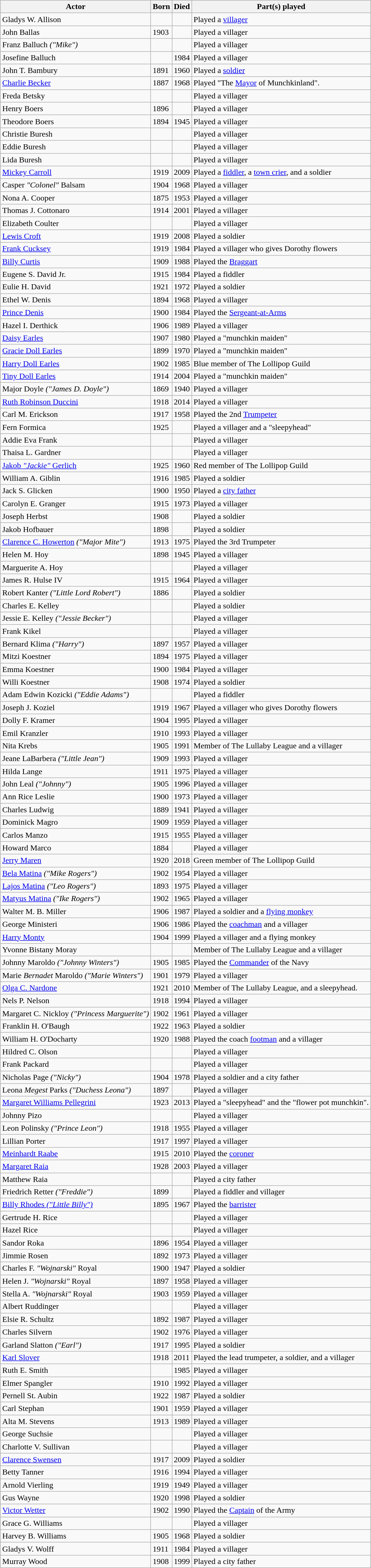<table class="wikitable sortable" style="margin:auto">
<tr valign=bottom>
<th>Actor</th>
<th>Born</th>
<th>Died</th>
<th>Part(s) played</th>
</tr>
<tr>
<td>Gladys W. Allison</td>
<td></td>
<td></td>
<td>Played a <a href='#'>villager</a></td>
</tr>
<tr>
<td>John Ballas</td>
<td>1903</td>
<td> </td>
<td>Played a villager</td>
</tr>
<tr>
<td>Franz Balluch <em>("Mike")</em></td>
<td></td>
<td></td>
<td>Played a villager</td>
</tr>
<tr>
<td>Josefine Balluch</td>
<td></td>
<td>1984</td>
<td>Played a villager</td>
</tr>
<tr>
<td>John T. Bambury</td>
<td>1891 </td>
<td>1960</td>
<td>Played a <a href='#'>soldier</a></td>
</tr>
<tr>
<td><a href='#'>Charlie Becker</a></td>
<td>1887</td>
<td>1968</td>
<td>Played "The <a href='#'>Mayor</a> of Munchkinland".</td>
</tr>
<tr>
<td>Freda Betsky</td>
<td> </td>
<td></td>
<td>Played a villager</td>
</tr>
<tr>
<td>Henry Boers</td>
<td>1896</td>
<td> </td>
<td>Played a villager</td>
</tr>
<tr>
<td>Theodore Boers</td>
<td>1894</td>
<td>1945</td>
<td>Played a villager</td>
</tr>
<tr>
<td>Christie Buresh</td>
<td> </td>
<td></td>
<td>Played a villager</td>
</tr>
<tr>
<td>Eddie Buresh</td>
<td> </td>
<td></td>
<td>Played a villager</td>
</tr>
<tr>
<td>Lida Buresh</td>
<td> </td>
<td></td>
<td>Played a villager</td>
</tr>
<tr>
<td><a href='#'>Mickey Carroll</a></td>
<td>1919</td>
<td>2009</td>
<td>Played a <a href='#'>fiddler</a>, a <a href='#'>town crier</a>, and a soldier</td>
</tr>
<tr>
<td>Casper <em>"Colonel"</em> Balsam</td>
<td>1904</td>
<td>1968</td>
<td>Played a villager</td>
</tr>
<tr>
<td>Nona A. Cooper</td>
<td>1875</td>
<td>1953</td>
<td>Played a villager</td>
</tr>
<tr>
<td>Thomas J. Cottonaro</td>
<td>1914</td>
<td>2001</td>
<td>Played a villager</td>
</tr>
<tr>
<td>Elizabeth Coulter</td>
<td></td>
<td></td>
<td>Played a villager </td>
</tr>
<tr>
<td><a href='#'>Lewis Croft</a></td>
<td>1919</td>
<td>2008</td>
<td>Played a soldier</td>
</tr>
<tr>
<td><a href='#'>Frank Cucksey</a></td>
<td>1919</td>
<td>1984</td>
<td>Played a villager who gives Dorothy flowers</td>
</tr>
<tr>
<td><a href='#'>Billy Curtis</a></td>
<td>1909</td>
<td>1988</td>
<td>Played the <a href='#'>Braggart</a></td>
</tr>
<tr>
<td>Eugene S. David Jr.</td>
<td>1915</td>
<td>1984</td>
<td>Played a fiddler</td>
</tr>
<tr>
<td>Eulie H. David</td>
<td>1921</td>
<td>1972</td>
<td>Played a soldier</td>
</tr>
<tr>
<td>Ethel W. Denis</td>
<td>1894</td>
<td>1968</td>
<td>Played a villager</td>
</tr>
<tr>
<td><a href='#'>Prince Denis</a></td>
<td>1900</td>
<td>1984</td>
<td>Played the <a href='#'>Sergeant-at-Arms</a></td>
</tr>
<tr>
<td>Hazel I. Derthick</td>
<td>1906</td>
<td>1989</td>
<td>Played a villager</td>
</tr>
<tr>
<td><a href='#'>Daisy Earles</a></td>
<td>1907</td>
<td>1980</td>
<td>Played a "munchkin maiden"</td>
</tr>
<tr>
<td><a href='#'>Gracie Doll Earles</a></td>
<td>1899</td>
<td>1970</td>
<td>Played a "munchkin maiden"</td>
</tr>
<tr>
<td><a href='#'>Harry Doll Earles</a></td>
<td>1902</td>
<td>1985</td>
<td>Blue member of The Lollipop Guild</td>
</tr>
<tr>
<td><a href='#'>Tiny Doll Earles</a></td>
<td>1914</td>
<td>2004</td>
<td>Played a "munchkin maiden"</td>
</tr>
<tr>
<td>Major Doyle <em>("James D. Doyle")</em></td>
<td>1869</td>
<td>1940</td>
<td>Played a villager</td>
</tr>
<tr>
<td><a href='#'>Ruth Robinson Duccini</a></td>
<td>1918</td>
<td>2014</td>
<td>Played a villager</td>
</tr>
<tr>
<td>Carl M. Erickson</td>
<td>1917</td>
<td>1958</td>
<td>Played the 2nd <a href='#'>Trumpeter</a></td>
</tr>
<tr>
<td>Fern Formica</td>
<td>1925</td>
<td> </td>
<td>Played a villager and a "sleepyhead"</td>
</tr>
<tr>
<td>Addie Eva Frank</td>
<td></td>
<td></td>
<td>Played a villager</td>
</tr>
<tr>
<td>Thaisa L. Gardner</td>
<td> </td>
<td></td>
<td>Played a villager</td>
</tr>
<tr>
<td><a href='#'>Jakob <em>"Jackie"</em> Gerlich</a></td>
<td>1925</td>
<td>1960</td>
<td>Red member of The Lollipop Guild</td>
</tr>
<tr>
<td>William A. Giblin</td>
<td>1916</td>
<td>1985</td>
<td>Played a soldier</td>
</tr>
<tr>
<td>Jack S. Glicken</td>
<td>1900</td>
<td>1950</td>
<td>Played a <a href='#'>city father</a></td>
</tr>
<tr>
<td>Carolyn E. Granger</td>
<td>1915</td>
<td>1973</td>
<td>Played a villager</td>
</tr>
<tr>
<td>Joseph Herbst</td>
<td>1908</td>
<td></td>
<td>Played a soldier</td>
</tr>
<tr>
<td>Jakob Hofbauer</td>
<td>1898</td>
<td></td>
<td>Played a soldier</td>
</tr>
<tr>
<td><a href='#'>Clarence C. Howerton</a> <em>("Major Mite")</em></td>
<td>1913</td>
<td>1975</td>
<td>Played the 3rd Trumpeter</td>
</tr>
<tr>
<td>Helen M. Hoy</td>
<td>1898</td>
<td>1945</td>
<td>Played a villager</td>
</tr>
<tr>
<td>Marguerite A. Hoy</td>
<td> </td>
<td></td>
<td>Played a villager</td>
</tr>
<tr>
<td>James R. Hulse IV</td>
<td>1915</td>
<td>1964</td>
<td>Played a villager</td>
</tr>
<tr>
<td>Robert Kanter <em>("Little Lord Robert")</em></td>
<td>1886</td>
<td></td>
<td>Played a soldier</td>
</tr>
<tr>
<td>Charles E. Kelley</td>
<td></td>
<td></td>
<td>Played a soldier</td>
</tr>
<tr>
<td>Jessie E. Kelley <em>("Jessie Becker")</em></td>
<td> </td>
<td></td>
<td>Played a villager</td>
</tr>
<tr>
<td>Frank Kikel</td>
<td> </td>
<td></td>
<td>Played a villager</td>
</tr>
<tr>
<td>Bernard Klima <em>("Harry")</em></td>
<td>1897</td>
<td>1957</td>
<td>Played a villager</td>
</tr>
<tr>
<td>Mitzi Koestner</td>
<td>1894</td>
<td>1975</td>
<td>Played a villager</td>
</tr>
<tr>
<td>Emma Koestner</td>
<td>1900</td>
<td>1984</td>
<td>Played a villager</td>
</tr>
<tr>
<td>Willi Koestner</td>
<td>1908</td>
<td>1974</td>
<td>Played a soldier</td>
</tr>
<tr>
<td>Adam Edwin Kozicki <em>("Eddie Adams")</em></td>
<td> </td>
<td></td>
<td>Played a fiddler</td>
</tr>
<tr>
<td>Joseph J. Koziel</td>
<td>1919</td>
<td>1967</td>
<td>Played a villager who gives Dorothy flowers</td>
</tr>
<tr>
<td>Dolly F. Kramer</td>
<td>1904</td>
<td>1995</td>
<td>Played a villager</td>
</tr>
<tr>
<td>Emil Kranzler</td>
<td>1910</td>
<td>1993</td>
<td>Played a villager</td>
</tr>
<tr>
<td>Nita Krebs</td>
<td>1905</td>
<td>1991</td>
<td>Member of The Lullaby League and a villager</td>
</tr>
<tr>
<td>Jeane LaBarbera <em>("Little Jean")</em></td>
<td>1909</td>
<td>1993</td>
<td>Played a villager</td>
</tr>
<tr>
<td>Hilda Lange</td>
<td>1911</td>
<td>1975</td>
<td>Played a villager</td>
</tr>
<tr>
<td>John Leal <em>("Johnny")</em></td>
<td>1905</td>
<td>1996</td>
<td>Played a villager</td>
</tr>
<tr>
<td>Ann Rice Leslie</td>
<td>1900</td>
<td>1973</td>
<td>Played a villager</td>
</tr>
<tr>
<td>Charles Ludwig</td>
<td>1889</td>
<td>1941</td>
<td>Played a villager</td>
</tr>
<tr>
<td>Dominick Magro</td>
<td>1909</td>
<td>1959</td>
<td>Played a villager</td>
</tr>
<tr>
<td>Carlos Manzo</td>
<td>1915</td>
<td>1955</td>
<td>Played a villager</td>
</tr>
<tr>
<td>Howard Marco</td>
<td>1884</td>
<td></td>
<td>Played a villager</td>
</tr>
<tr>
<td><a href='#'>Jerry Maren</a></td>
<td>1920</td>
<td>2018</td>
<td>Green member of The Lollipop Guild</td>
</tr>
<tr>
<td><a href='#'>Bela Matina</a> <em>("Mike Rogers")</em></td>
<td>1902</td>
<td>1954</td>
<td>Played a villager</td>
</tr>
<tr>
<td><a href='#'>Lajos Matina</a> <em>("Leo Rogers")</em></td>
<td>1893</td>
<td>1975</td>
<td>Played a villager</td>
</tr>
<tr>
<td><a href='#'>Matyus Matina</a> <em>("Ike Rogers")</em></td>
<td>1902</td>
<td>1965</td>
<td>Played a villager</td>
</tr>
<tr>
<td>Walter M. B. Miller</td>
<td>1906</td>
<td>1987</td>
<td>Played a soldier and a <a href='#'>flying monkey</a></td>
</tr>
<tr>
<td>George Ministeri</td>
<td>1906</td>
<td>1986</td>
<td>Played the <a href='#'>coachman</a> and a villager</td>
</tr>
<tr>
<td><a href='#'>Harry Monty</a></td>
<td>1904</td>
<td>1999</td>
<td>Played a villager and a flying monkey</td>
</tr>
<tr>
<td>Yvonne Bistany Moray</td>
<td></td>
<td></td>
<td>Member of The Lullaby League and a villager</td>
</tr>
<tr>
<td>Johnny Maroldo <em>("Johnny Winters")</em></td>
<td>1905</td>
<td>1985</td>
<td>Played the <a href='#'>Commander</a> of the Navy</td>
</tr>
<tr>
<td>Marie <em>Bernadet</em> Maroldo <em>("Marie Winters")</em></td>
<td>1901</td>
<td>1979</td>
<td>Played a villager</td>
</tr>
<tr>
<td><a href='#'>Olga C. Nardone</a></td>
<td>1921</td>
<td>2010</td>
<td>Member of The Lullaby League, and a sleepyhead.</td>
</tr>
<tr>
<td>Nels P. Nelson</td>
<td>1918</td>
<td>1994</td>
<td>Played a villager</td>
</tr>
<tr>
<td>Margaret C. Nickloy <em>("Princess Marguerite")</em></td>
<td>1902</td>
<td>1961</td>
<td>Played a villager</td>
</tr>
<tr>
<td>Franklin H. O'Baugh</td>
<td>1922</td>
<td>1963</td>
<td>Played a soldier</td>
</tr>
<tr>
<td>William H. O'Docharty</td>
<td>1920</td>
<td>1988</td>
<td>Played the coach <a href='#'>footman</a> and a villager</td>
</tr>
<tr>
<td>Hildred C. Olson</td>
<td> </td>
<td></td>
<td>Played a villager</td>
</tr>
<tr>
<td>Frank Packard</td>
<td></td>
<td></td>
<td>Played a villager</td>
</tr>
<tr>
<td>Nicholas Page <em>("Nicky")</em></td>
<td>1904</td>
<td>1978</td>
<td>Played a soldier and a city father</td>
</tr>
<tr>
<td>Leona <em>Megest</em> Parks <em>("Duchess Leona")</em></td>
<td>1897</td>
<td></td>
<td>Played a villager</td>
</tr>
<tr>
<td><a href='#'>Margaret Williams Pellegrini</a></td>
<td>1923</td>
<td>2013</td>
<td>Played a "sleepyhead" and the "flower pot munchkin".</td>
</tr>
<tr>
<td>Johnny Pizo</td>
<td></td>
<td></td>
<td>Played a villager</td>
</tr>
<tr>
<td>Leon Polinsky <em>("Prince Leon")</em></td>
<td>1918</td>
<td>1955</td>
<td>Played a villager</td>
</tr>
<tr>
<td>Lillian Porter</td>
<td>1917</td>
<td>1997</td>
<td>Played a villager</td>
</tr>
<tr>
<td><a href='#'>Meinhardt Raabe</a></td>
<td>1915</td>
<td>2010</td>
<td>Played the <a href='#'>coroner</a></td>
</tr>
<tr>
<td><a href='#'>Margaret Raia</a></td>
<td>1928</td>
<td>2003</td>
<td>Played a villager</td>
</tr>
<tr>
<td>Matthew Raia</td>
<td></td>
<td></td>
<td>Played a city father</td>
</tr>
<tr>
<td>Friedrich Retter <em>("Freddie")</em></td>
<td>1899</td>
<td></td>
<td>Played a fiddler and villager</td>
</tr>
<tr>
<td><a href='#'>Billy Rhodes <em>("Little Billy")</em></a></td>
<td>1895</td>
<td>1967</td>
<td>Played the <a href='#'>barrister</a></td>
</tr>
<tr>
<td>Gertrude H. Rice</td>
<td></td>
<td></td>
<td>Played a villager</td>
</tr>
<tr>
<td>Hazel Rice</td>
<td></td>
<td></td>
<td>Played a villager</td>
</tr>
<tr>
<td>Sandor Roka</td>
<td>1896</td>
<td>1954</td>
<td>Played a villager</td>
</tr>
<tr>
<td>Jimmie Rosen</td>
<td>1892</td>
<td>1973</td>
<td>Played a villager</td>
</tr>
<tr>
<td>Charles F. <em>"Wojnarski"</em> Royal</td>
<td>1900</td>
<td>1947</td>
<td>Played a soldier</td>
</tr>
<tr>
<td>Helen J. <em>"Wojnarski"</em> Royal</td>
<td>1897</td>
<td>1958</td>
<td>Played a villager</td>
</tr>
<tr>
<td>Stella A. <em>"Wojnarski"</em> Royal</td>
<td>1903</td>
<td>1959</td>
<td>Played a villager</td>
</tr>
<tr>
<td>Albert Ruddinger</td>
<td></td>
<td></td>
<td>Played a villager</td>
</tr>
<tr>
<td>Elsie R. Schultz</td>
<td>1892</td>
<td>1987</td>
<td>Played a villager</td>
</tr>
<tr>
<td>Charles Silvern</td>
<td>1902</td>
<td>1976</td>
<td>Played a villager</td>
</tr>
<tr>
<td>Garland Slatton <em>("Earl")</em></td>
<td>1917</td>
<td>1995</td>
<td>Played a soldier</td>
</tr>
<tr>
<td><a href='#'>Karl Slover</a></td>
<td>1918</td>
<td>2011</td>
<td>Played the lead trumpeter, a soldier, and a villager</td>
</tr>
<tr>
<td>Ruth E. Smith</td>
<td> </td>
<td>1985</td>
<td>Played a villager</td>
</tr>
<tr>
<td>Elmer Spangler</td>
<td>1910</td>
<td>1992</td>
<td>Played a villager</td>
</tr>
<tr>
<td>Pernell St. Aubin</td>
<td>1922</td>
<td>1987</td>
<td>Played a soldier</td>
</tr>
<tr>
<td>Carl Stephan</td>
<td>1901</td>
<td>1959</td>
<td>Played a villager</td>
</tr>
<tr>
<td>Alta M. Stevens</td>
<td>1913</td>
<td>1989</td>
<td>Played a villager</td>
</tr>
<tr>
<td>George Suchsie</td>
<td></td>
<td></td>
<td>Played a villager</td>
</tr>
<tr>
<td>Charlotte V. Sullivan</td>
<td> </td>
<td></td>
<td>Played a villager</td>
</tr>
<tr>
<td><a href='#'>Clarence Swensen</a></td>
<td>1917</td>
<td>2009</td>
<td>Played a soldier</td>
</tr>
<tr>
<td>Betty Tanner</td>
<td>1916</td>
<td>1994</td>
<td>Played a villager</td>
</tr>
<tr>
<td>Arnold Vierling</td>
<td>1919</td>
<td>1949</td>
<td>Played a villager</td>
</tr>
<tr>
<td>Gus Wayne</td>
<td>1920</td>
<td>1998</td>
<td>Played a soldier</td>
</tr>
<tr>
<td><a href='#'>Victor Wetter</a></td>
<td>1902</td>
<td>1990</td>
<td>Played the <a href='#'>Captain</a> of the Army</td>
</tr>
<tr>
<td>Grace G. Williams</td>
<td></td>
<td></td>
<td>Played a villager</td>
</tr>
<tr>
<td>Harvey B. Williams</td>
<td>1905</td>
<td>1968</td>
<td>Played a soldier</td>
</tr>
<tr>
<td>Gladys V. Wolff</td>
<td>1911</td>
<td>1984</td>
<td>Played a villager</td>
</tr>
<tr>
<td>Murray Wood</td>
<td>1908</td>
<td>1999</td>
<td>Played a city father</td>
</tr>
</table>
